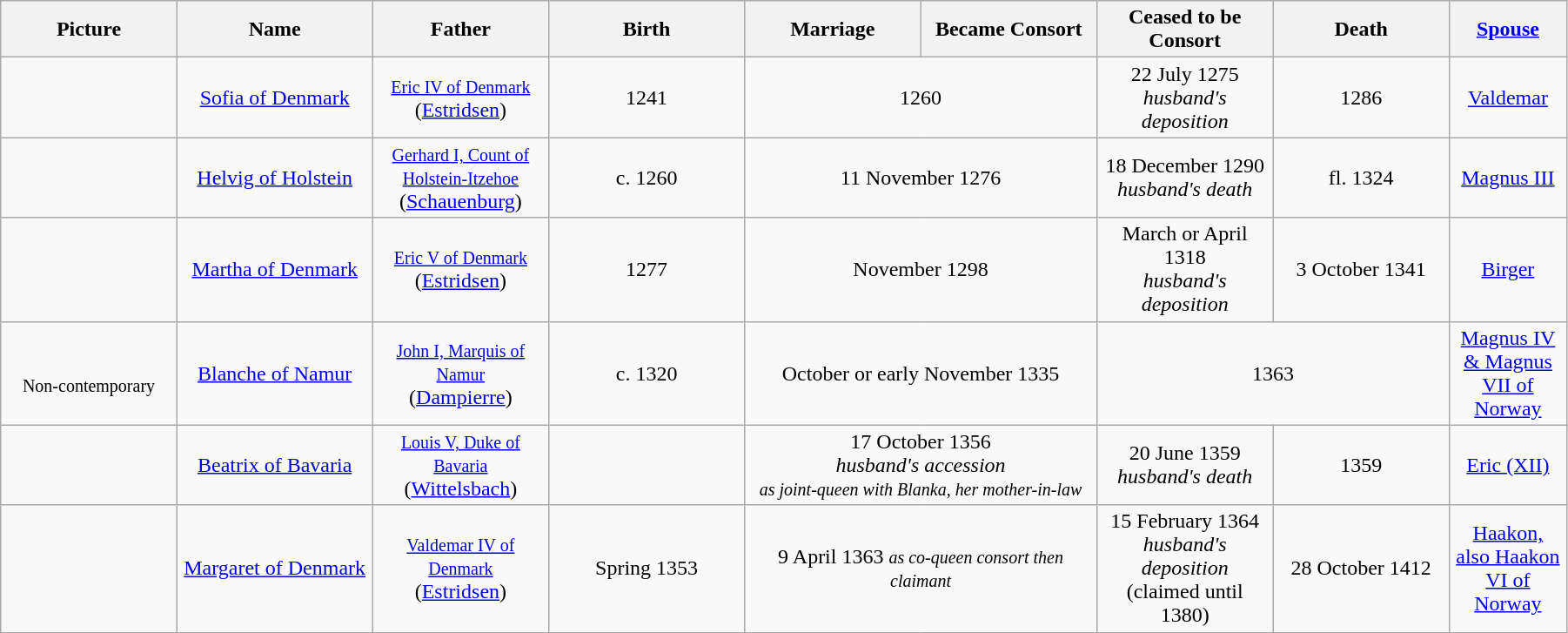<table style="width:95%;" class="wikitable">
<tr>
<th style="width:9%;">Picture</th>
<th style="width:10%;">Name</th>
<th style="width:9%;">Father</th>
<th style="width:10%;">Birth</th>
<th style="width:9%;">Marriage</th>
<th style="width:9%;">Became Consort</th>
<th style="width:9%;">Ceased to be Consort</th>
<th style="width:9%;">Death</th>
<th style="width:6%;"><a href='#'>Spouse</a></th>
</tr>
<tr>
<td align=center></td>
<td align=center><a href='#'>Sofia of Denmark</a></td>
<td align=center><small><a href='#'>Eric IV of Denmark</a></small> <br>(<a href='#'>Estridsen</a>)</td>
<td align=center>1241</td>
<td style="text-align:center;" colspan="2">1260</td>
<td style="text-align:center;">22 July 1275<br><em>husband's deposition</em></td>
<td style="text-align:center;">1286</td>
<td style="text-align:center;"><a href='#'>Valdemar</a></td>
</tr>
<tr>
<td align=center></td>
<td align=center><a href='#'>Helvig of Holstein</a><br></td>
<td align=center><small><a href='#'>Gerhard I, Count of Holstein-Itzehoe</a></small> <br>(<a href='#'>Schauenburg</a>)</td>
<td align=center>c. 1260</td>
<td style="text-align:center;" colspan="2">11 November 1276</td>
<td style="text-align:center;">18 December 1290<br><em>husband's death</em></td>
<td style="text-align:center;">fl. 1324</td>
<td style="text-align:center;"><a href='#'>Magnus III</a></td>
</tr>
<tr>
<td align=center></td>
<td align=center><a href='#'>Martha of Denmark</a><br></td>
<td align=center><small><a href='#'>Eric V of Denmark</a></small> <br>(<a href='#'>Estridsen</a>)</td>
<td align=center>1277</td>
<td style="text-align:center;" colspan="2">November 1298</td>
<td style="text-align:center;">March or April 1318<br><em>husband's deposition</em></td>
<td style="text-align:center;">3 October 1341</td>
<td style="text-align:center;"><a href='#'>Birger</a></td>
</tr>
<tr>
<td align=center><br><small>Non-contemporary</small></td>
<td align=center><a href='#'>Blanche of Namur</a><br></td>
<td align=center><small><a href='#'>John I, Marquis of Namur</a></small> <br>(<a href='#'>Dampierre</a>)</td>
<td align=center>c. 1320</td>
<td style="text-align:center;" colspan="2">October or early November 1335</td>
<td style="text-align:center;" colspan="2">1363</td>
<td style="text-align:center;"><a href='#'>Magnus IV & Magnus VII of Norway</a></td>
</tr>
<tr>
<td align=center></td>
<td align=center><a href='#'>Beatrix of Bavaria</a><br></td>
<td align=center><small><a href='#'>Louis V, Duke of Bavaria</a></small> <br>(<a href='#'>Wittelsbach</a>)</td>
<td align=center></td>
<td style="text-align:center;" colspan="2">17 October 1356<br><em>husband's accession</em><br> <small><em>as joint-queen with Blanka, her mother-in-law</em></small></td>
<td align=center>20 June 1359<br><em>husband's death</em></td>
<td style="text-align:center;">1359</td>
<td style="text-align:center;"><a href='#'>Eric (XII)</a></td>
</tr>
<tr>
<td align=center></td>
<td align=center><a href='#'>Margaret of Denmark</a><br></td>
<td align=center><small><a href='#'>Valdemar IV of Denmark</a></small> <br>(<a href='#'>Estridsen</a>)</td>
<td align=center>Spring 1353</td>
<td style="text-align:center;" colspan="2">9 April 1363 <small><em>as co-queen consort then claimant</em></small></td>
<td style="text-align:center;">15 February 1364<br><em>husband's deposition</em><br>(claimed until 1380)</td>
<td style="text-align:center;">28 October 1412</td>
<td style="text-align:center;"><a href='#'>Haakon, also Haakon VI of Norway</a></td>
</tr>
</table>
